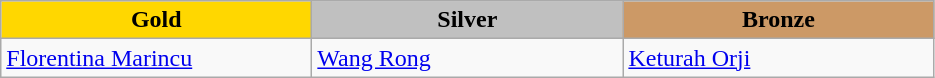<table class="wikitable" style="text-align:left">
<tr align="center">
<td width=200 bgcolor=gold><strong>Gold</strong></td>
<td width=200 bgcolor=silver><strong>Silver</strong></td>
<td width=200 bgcolor=CC9966><strong>Bronze</strong></td>
</tr>
<tr>
<td><a href='#'>Florentina Marincu</a><br></td>
<td><a href='#'>Wang Rong</a><br></td>
<td><a href='#'>Keturah Orji</a><br></td>
</tr>
</table>
